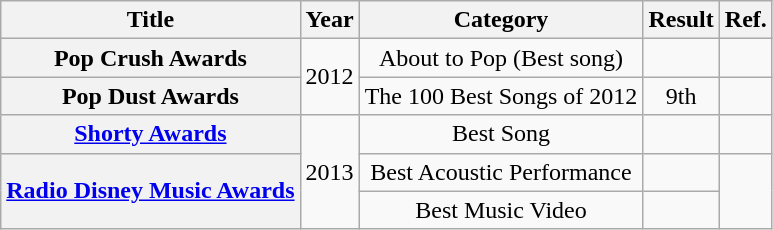<table class="wikitable plainrowheaders" style="text-align:center;" border="1">
<tr>
<th scope="col">Title</th>
<th scope="col">Year</th>
<th scope="col">Category</th>
<th scope="col">Result</th>
<th scope="col">Ref.</th>
</tr>
<tr>
<th scope="row">Pop Crush Awards</th>
<td rowspan="2">2012</td>
<td>About to Pop (Best song)</td>
<td></td>
<td></td>
</tr>
<tr>
<th scope="row">Pop Dust Awards</th>
<td>The 100 Best Songs of 2012</td>
<td>9th</td>
<td></td>
</tr>
<tr>
<th scope="row"><a href='#'>Shorty Awards</a></th>
<td rowspan="6">2013</td>
<td>Best Song</td>
<td></td>
<td></td>
</tr>
<tr>
<th scope="row" rowspan=2><a href='#'>Radio Disney Music Awards</a></th>
<td>Best Acoustic Performance</td>
<td></td>
<td rowspan="2"></td>
</tr>
<tr>
<td>Best Music Video</td>
<td></td>
</tr>
</table>
